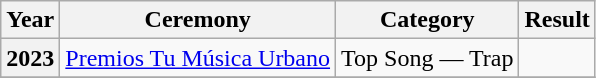<table class="wikitable plainrowheaders">
<tr>
<th scope="col">Year</th>
<th scope="col">Ceremony</th>
<th scope="col">Category</th>
<th scope="col">Result</th>
</tr>
<tr>
<th scope="row" rowspan="1">2023</th>
<td><a href='#'>Premios Tu Música Urbano</a></td>
<td>Top Song — Trap</td>
<td></td>
</tr>
<tr>
</tr>
</table>
